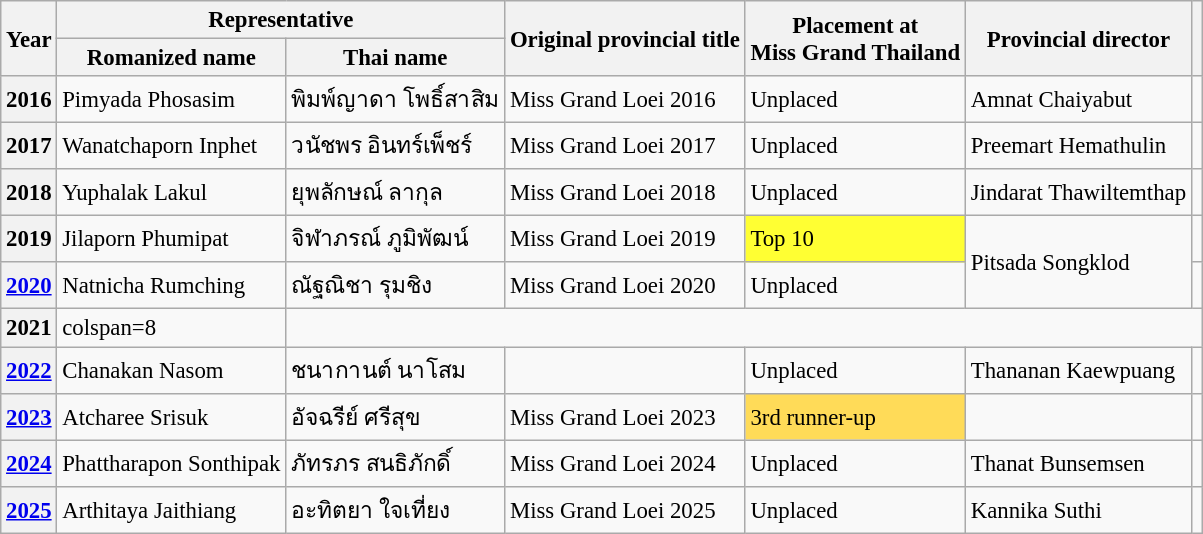<table class="wikitable defaultcenter col2left col3left col6left" style="font-size:95%;">
<tr>
<th rowspan=2>Year</th>
<th colspan=2>Representative</th>
<th rowspan=2>Original provincial title</th>
<th rowspan=2>Placement at<br>Miss Grand Thailand</th>
<th rowspan=2>Provincial director</th>
<th rowspan=2></th>
</tr>
<tr>
<th>Romanized name</th>
<th>Thai name</th>
</tr>
<tr>
<th>2016</th>
<td>Pimyada Phosasim</td>
<td>พิมพ์ญาดา โพธิ์สาสิม</td>
<td>Miss Grand Loei 2016</td>
<td>Unplaced</td>
<td>Amnat Chaiyabut</td>
<td></td>
</tr>
<tr>
<th>2017</th>
<td>Wanatchaporn Inphet</td>
<td>วนัชพร อินทร์เพ็ชร์</td>
<td>Miss Grand Loei 2017</td>
<td>Unplaced</td>
<td>Preemart Hemathulin</td>
<td></td>
</tr>
<tr>
<th>2018</th>
<td>Yuphalak Lakul</td>
<td>ยุพลักษณ์ ลากุล</td>
<td>Miss Grand Loei 2018</td>
<td>Unplaced</td>
<td>Jindarat Thawiltemthap</td>
<td></td>
</tr>
<tr>
<th>2019</th>
<td>Jilaporn Phumipat</td>
<td>จิฬาภรณ์ ภูมิพัฒน์</td>
<td>Miss Grand Loei 2019</td>
<td bgcolor=#FFFF33>Top 10</td>
<td rowspan=2>Pitsada Songklod</td>
<td></td>
</tr>
<tr>
<th><a href='#'>2020</a></th>
<td>Natnicha Rumching</td>
<td>ณัฐณิชา รุมชิง</td>
<td>Miss Grand Loei 2020</td>
<td>Unplaced</td>
<td></td>
</tr>
<tr>
<th>2021</th>
<td>colspan=8 </td>
</tr>
<tr>
<th><a href='#'>2022</a></th>
<td>Chanakan Nasom</td>
<td>ชนากานต์ นาโสม</td>
<td></td>
<td>Unplaced</td>
<td>Thananan Kaewpuang</td>
<td></td>
</tr>
<tr>
<th><a href='#'>2023</a></th>
<td>Atcharee Srisuk</td>
<td>อัจฉรีย์ ศรีสุข</td>
<td>Miss Grand Loei 2023</td>
<td bgcolor=#FFDB58>3rd runner-up</td>
<td></td>
<td></td>
</tr>
<tr>
<th><a href='#'>2024</a></th>
<td>Phattharapon Sonthipak</td>
<td>ภัทรภร สนธิภักดิ์</td>
<td>Miss Grand Loei 2024</td>
<td>Unplaced</td>
<td>Thanat Bunsemsen</td>
<td></td>
</tr>
<tr>
<th><a href='#'>2025</a></th>
<td>Arthitaya Jaithiang</td>
<td>อะทิตยา ใจเที่ยง</td>
<td>Miss Grand Loei 2025</td>
<td>Unplaced</td>
<td>Kannika Suthi</td>
<td></td>
</tr>
</table>
